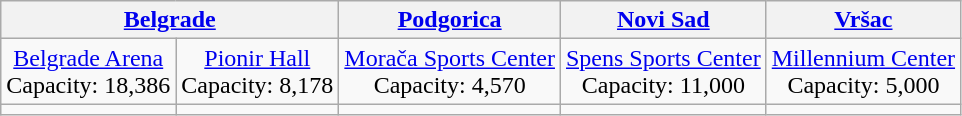<table class="wikitable" style="text-align:center">
<tr>
<th colspan=2><a href='#'>Belgrade</a></th>
<th><a href='#'>Podgorica</a></th>
<th><a href='#'>Novi Sad</a></th>
<th><a href='#'>Vršac</a></th>
</tr>
<tr>
<td><a href='#'>Belgrade Arena</a><br>Capacity: 18,386</td>
<td><a href='#'>Pionir Hall</a><br>Capacity: 8,178</td>
<td><a href='#'>Morača Sports Center</a><br>Capacity: 4,570</td>
<td><a href='#'>Spens Sports Center</a><br>Capacity: 11,000</td>
<td><a href='#'>Millennium Center</a><br>Capacity: 5,000</td>
</tr>
<tr>
<td></td>
<td></td>
<td></td>
<td></td>
<td></td>
</tr>
</table>
